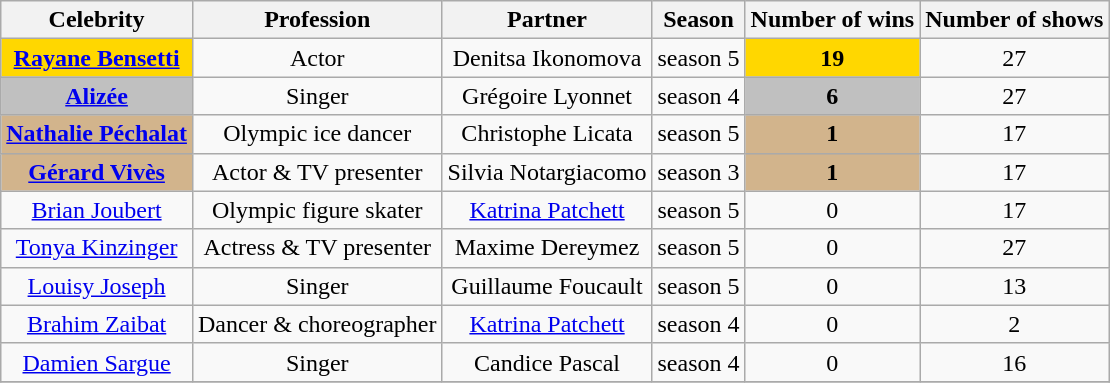<table class="wikitable sortable" style="text-align:center">
<tr>
<th>Celebrity</th>
<th class="unsortable">Profession</th>
<th>Partner</th>
<th>Season</th>
<th>Number of wins</th>
<th>Number of shows</th>
</tr>
<tr>
<th style="background:gold;"><a href='#'>Rayane Bensetti</a></th>
<td>Actor</td>
<td>Denitsa Ikonomova</td>
<td>season 5</td>
<th style="background:gold;">19</th>
<td>27</td>
</tr>
<tr>
<th style="background:silver;"><a href='#'>Alizée</a></th>
<td>Singer</td>
<td>Grégoire Lyonnet</td>
<td>season 4</td>
<th style="background:silver;">6</th>
<td>27</td>
</tr>
<tr>
<th style="background:tan;"><a href='#'>Nathalie Péchalat</a></th>
<td>Olympic ice dancer</td>
<td>Christophe Licata</td>
<td>season 5</td>
<th style="background:tan;">1</th>
<td>17</td>
</tr>
<tr>
<th style="background:tan;"><a href='#'>Gérard Vivès</a></th>
<td>Actor & TV presenter</td>
<td>Silvia Notargiacomo</td>
<td>season 3</td>
<th style="background:tan;">1</th>
<td>17</td>
</tr>
<tr>
<td><a href='#'>Brian Joubert</a></td>
<td>Olympic figure skater</td>
<td><a href='#'>Katrina Patchett</a></td>
<td>season 5</td>
<td>0</td>
<td>17</td>
</tr>
<tr>
<td><a href='#'>Tonya Kinzinger</a></td>
<td>Actress & TV presenter</td>
<td>Maxime Dereymez</td>
<td>season 5</td>
<td>0</td>
<td>27</td>
</tr>
<tr>
<td><a href='#'>Louisy Joseph</a></td>
<td>Singer</td>
<td>Guillaume Foucault</td>
<td>season 5</td>
<td>0</td>
<td>13</td>
</tr>
<tr>
<td><a href='#'>Brahim Zaibat</a></td>
<td>Dancer & choreographer</td>
<td><a href='#'>Katrina Patchett</a></td>
<td>season 4</td>
<td>0</td>
<td>2</td>
</tr>
<tr>
<td><a href='#'>Damien Sargue</a></td>
<td>Singer</td>
<td>Candice Pascal</td>
<td>season 4</td>
<td>0</td>
<td>16</td>
</tr>
<tr>
</tr>
</table>
